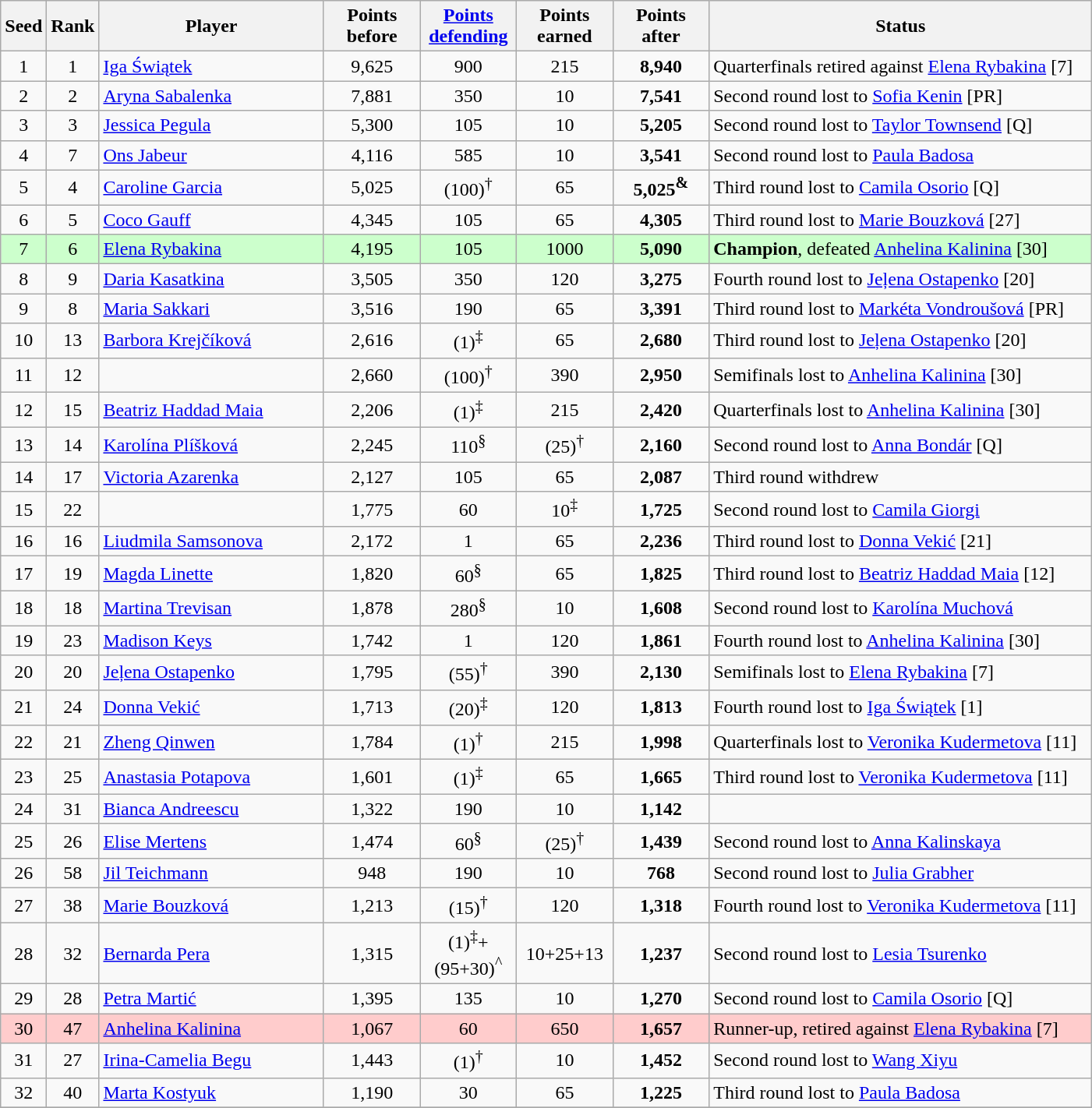<table class="wikitable sortable">
<tr>
<th style="width:30px;">Seed</th>
<th style="width:30px;">Rank</th>
<th style="width:185px;">Player</th>
<th style="width:75px;">Points before</th>
<th style="width:75px;"><a href='#'>Points defending</a></th>
<th style="width:75px;">Points earned</th>
<th style="width:75px;">Points after</th>
<th style="width:320px;">Status</th>
</tr>
<tr>
<td style="text-align:center;">1</td>
<td style="text-align:center;">1</td>
<td> <a href='#'>Iga Świątek</a></td>
<td style="text-align:center;">9,625</td>
<td style="text-align:center;">900</td>
<td style="text-align:center;">215</td>
<td style="text-align:center;"><strong>8,940</strong></td>
<td>Quarterfinals retired against  <a href='#'>Elena Rybakina</a> [7]</td>
</tr>
<tr>
<td style="text-align:center;">2</td>
<td style="text-align:center;">2</td>
<td> <a href='#'>Aryna Sabalenka</a></td>
<td style="text-align:center;">7,881</td>
<td style="text-align:center;">350</td>
<td style="text-align:center;">10</td>
<td style="text-align:center;"><strong>7,541</strong></td>
<td>Second round lost to  <a href='#'>Sofia Kenin</a> [PR]</td>
</tr>
<tr>
<td style="text-align:center;">3</td>
<td style="text-align:center;">3</td>
<td> <a href='#'>Jessica Pegula</a></td>
<td style="text-align:center;">5,300</td>
<td style="text-align:center;">105</td>
<td style="text-align:center;">10</td>
<td style="text-align:center;"><strong>5,205</strong></td>
<td>Second round lost to  <a href='#'>Taylor Townsend</a> [Q]</td>
</tr>
<tr>
<td style="text-align:center;">4</td>
<td style="text-align:center;">7</td>
<td> <a href='#'>Ons Jabeur</a></td>
<td style="text-align:center;">4,116</td>
<td style="text-align:center;">585</td>
<td style="text-align:center;">10</td>
<td style="text-align:center;"><strong>3,541</strong></td>
<td>Second round lost to  <a href='#'>Paula Badosa</a></td>
</tr>
<tr>
<td style="text-align:center;">5</td>
<td style="text-align:center;">4</td>
<td> <a href='#'>Caroline Garcia</a></td>
<td style="text-align:center;">5,025</td>
<td style="text-align:center;">(100)<sup>†</sup></td>
<td style="text-align:center;">65</td>
<td style="text-align:center;"><strong>5,025<sup>&</sup></strong></td>
<td>Third round lost to  <a href='#'>Camila Osorio</a> [Q]</td>
</tr>
<tr>
<td style="text-align:center;">6</td>
<td style="text-align:center;">5</td>
<td> <a href='#'>Coco Gauff</a></td>
<td style="text-align:center;">4,345</td>
<td style="text-align:center;">105</td>
<td style="text-align:center;">65</td>
<td style="text-align:center;"><strong>4,305</strong></td>
<td>Third round lost to  <a href='#'>Marie Bouzková</a> [27]</td>
</tr>
<tr style="background-color:#cfc;">
<td style="text-align:center;">7</td>
<td style="text-align:center;">6</td>
<td> <a href='#'>Elena Rybakina</a></td>
<td style="text-align:center;">4,195</td>
<td style="text-align:center;">105</td>
<td style="text-align:center;">1000</td>
<td style="text-align:center;"><strong>5,090</strong></td>
<td><strong>Champion</strong>, defeated  <a href='#'>Anhelina Kalinina</a> [30]</td>
</tr>
<tr>
<td style="text-align:center;">8</td>
<td style="text-align:center;">9</td>
<td> <a href='#'>Daria Kasatkina</a></td>
<td style="text-align:center;">3,505</td>
<td style="text-align:center;">350</td>
<td style="text-align:center;">120</td>
<td style="text-align:center;"><strong>3,275</strong></td>
<td>Fourth round lost to  <a href='#'>Jeļena Ostapenko</a> [20]</td>
</tr>
<tr>
<td style="text-align:center;">9</td>
<td style="text-align:center;">8</td>
<td> <a href='#'>Maria Sakkari</a></td>
<td style="text-align:center;">3,516</td>
<td style="text-align:center;">190</td>
<td style="text-align:center;">65</td>
<td style="text-align:center;"><strong>3,391</strong></td>
<td>Third round lost to  <a href='#'>Markéta Vondroušová</a> [PR]</td>
</tr>
<tr>
<td style="text-align:center;">10</td>
<td style="text-align:center;">13</td>
<td> <a href='#'>Barbora Krejčíková</a></td>
<td style="text-align:center;">2,616</td>
<td style="text-align:center;">(1)<sup>‡</sup></td>
<td style="text-align:center;">65</td>
<td style="text-align:center;"><strong>2,680</strong></td>
<td>Third round lost to  <a href='#'>Jeļena Ostapenko</a> [20]</td>
</tr>
<tr>
<td style="text-align:center;">11</td>
<td style="text-align:center;">12</td>
<td></td>
<td style="text-align:center;">2,660</td>
<td style="text-align:center;">(100)<sup>†</sup></td>
<td style="text-align:center;">390</td>
<td style="text-align:center;"><strong>2,950</strong></td>
<td>Semifinals lost to  <a href='#'>Anhelina Kalinina</a> [30]</td>
</tr>
<tr>
<td style="text-align:center;">12</td>
<td style="text-align:center;">15</td>
<td> <a href='#'>Beatriz Haddad Maia</a></td>
<td style="text-align:center;">2,206</td>
<td style="text-align:center;">(1)<sup>‡</sup></td>
<td style="text-align:center;">215</td>
<td style="text-align:center;"><strong>2,420</strong></td>
<td>Quarterfinals lost to  <a href='#'>Anhelina Kalinina</a> [30]</td>
</tr>
<tr>
<td style="text-align:center;">13</td>
<td style="text-align:center;">14</td>
<td> <a href='#'>Karolína Plíšková</a></td>
<td style="text-align:center;">2,245</td>
<td style="text-align:center;">110<sup>§</sup></td>
<td style="text-align:center;">(25)<sup>†</sup></td>
<td style="text-align:center;"><strong>2,160</strong></td>
<td>Second round lost to  <a href='#'>Anna Bondár</a> [Q]</td>
</tr>
<tr>
<td style="text-align:center;">14</td>
<td style="text-align:center;">17</td>
<td> <a href='#'>Victoria Azarenka</a></td>
<td style="text-align:center;">2,127</td>
<td style="text-align:center;">105</td>
<td style="text-align:center;">65</td>
<td style="text-align:center;"><strong>2,087</strong></td>
<td>Third round withdrew</td>
</tr>
<tr>
<td style="text-align:center;">15</td>
<td style="text-align:center;">22</td>
<td></td>
<td style="text-align:center;">1,775</td>
<td style="text-align:center;">60</td>
<td style="text-align:center;">10<sup>‡</sup></td>
<td style="text-align:center;"><strong>1,725</strong></td>
<td>Second round lost to  <a href='#'>Camila Giorgi</a></td>
</tr>
<tr>
<td style="text-align:center;">16</td>
<td style="text-align:center;">16</td>
<td> <a href='#'>Liudmila Samsonova</a></td>
<td style="text-align:center;">2,172</td>
<td style="text-align:center;">1</td>
<td style="text-align:center;">65</td>
<td style="text-align:center;"><strong>2,236</strong></td>
<td>Third round lost to  <a href='#'>Donna Vekić</a> [21]</td>
</tr>
<tr>
<td style="text-align:center;">17</td>
<td style="text-align:center;">19</td>
<td> <a href='#'>Magda Linette</a></td>
<td style="text-align:center;">1,820</td>
<td style="text-align:center;">60<sup>§</sup></td>
<td style="text-align:center;">65</td>
<td style="text-align:center;"><strong>1,825</strong></td>
<td>Third round lost to  <a href='#'>Beatriz Haddad Maia</a> [12]</td>
</tr>
<tr>
<td style="text-align:center;">18</td>
<td style="text-align:center;">18</td>
<td> <a href='#'>Martina Trevisan</a></td>
<td style="text-align:center;">1,878</td>
<td style="text-align:center;">280<sup>§</sup></td>
<td style="text-align:center;">10</td>
<td style="text-align:center;"><strong>1,608</strong></td>
<td>Second round lost to  <a href='#'>Karolína Muchová</a></td>
</tr>
<tr>
<td style="text-align:center;">19</td>
<td style="text-align:center;">23</td>
<td> <a href='#'>Madison Keys</a></td>
<td style="text-align:center;">1,742</td>
<td style="text-align:center;">1</td>
<td style="text-align:center;">120</td>
<td style="text-align:center;"><strong>1,861</strong></td>
<td>Fourth round lost to  <a href='#'>Anhelina Kalinina</a> [30]</td>
</tr>
<tr>
<td style="text-align:center;">20</td>
<td style="text-align:center;">20</td>
<td> <a href='#'>Jeļena Ostapenko</a></td>
<td style="text-align:center;">1,795</td>
<td style="text-align:center;">(55)<sup>†</sup></td>
<td style="text-align:center;">390</td>
<td style="text-align:center;"><strong>2,130</strong></td>
<td>Semifinals lost to  <a href='#'>Elena Rybakina</a> [7]</td>
</tr>
<tr>
<td style="text-align:center;">21</td>
<td style="text-align:center;">24</td>
<td> <a href='#'>Donna Vekić</a></td>
<td style="text-align:center;">1,713</td>
<td style="text-align:center;">(20)<sup>‡</sup></td>
<td style="text-align:center;">120</td>
<td style="text-align:center;"><strong>1,813</strong></td>
<td>Fourth round lost to  <a href='#'>Iga Świątek</a> [1]</td>
</tr>
<tr>
<td style="text-align:center;">22</td>
<td style="text-align:center;">21</td>
<td> <a href='#'>Zheng Qinwen</a></td>
<td style="text-align:center;">1,784</td>
<td style="text-align:center;">(1)<sup>†</sup></td>
<td style="text-align:center;">215</td>
<td style="text-align:center;"><strong>1,998</strong></td>
<td>Quarterfinals lost to  <a href='#'>Veronika Kudermetova</a> [11]</td>
</tr>
<tr>
<td style="text-align:center;">23</td>
<td style="text-align:center;">25</td>
<td> <a href='#'>Anastasia Potapova</a></td>
<td style="text-align:center;">1,601</td>
<td style="text-align:center;">(1)<sup>‡</sup></td>
<td style="text-align:center;">65</td>
<td style="text-align:center;"><strong>1,665</strong></td>
<td>Third round lost to  <a href='#'>Veronika Kudermetova</a> [11]</td>
</tr>
<tr>
<td style="text-align:center;">24</td>
<td style="text-align:center;">31</td>
<td> <a href='#'>Bianca Andreescu</a></td>
<td style="text-align:center;">1,322</td>
<td style="text-align:center;">190</td>
<td style="text-align:center;">10</td>
<td style="text-align:center;"><strong>1,142</strong></td>
<td></td>
</tr>
<tr>
<td style="text-align:center;">25</td>
<td style="text-align:center;">26</td>
<td> <a href='#'>Elise Mertens</a></td>
<td style="text-align:center;">1,474</td>
<td style="text-align:center;">60<sup>§</sup></td>
<td style="text-align:center;">(25)<sup>†</sup></td>
<td style="text-align:center;"><strong>1,439</strong></td>
<td>Second round lost to  <a href='#'>Anna Kalinskaya</a></td>
</tr>
<tr>
<td style="text-align:center;">26</td>
<td style="text-align:center;">58</td>
<td> <a href='#'>Jil Teichmann</a></td>
<td style="text-align:center;">948</td>
<td style="text-align:center;">190</td>
<td style="text-align:center;">10</td>
<td style="text-align:center;" data-sort-value="0,768"><strong>768</strong></td>
<td>Second round lost to  <a href='#'>Julia Grabher</a></td>
</tr>
<tr>
<td style="text-align:center;">27</td>
<td style="text-align:center;">38</td>
<td> <a href='#'>Marie Bouzková</a></td>
<td style="text-align:center;">1,213</td>
<td style="text-align:center;">(15)<sup>†</sup></td>
<td style="text-align:center;">120</td>
<td style="text-align:center;"><strong>1,318</strong></td>
<td>Fourth round lost to  <a href='#'>Veronika Kudermetova</a> [11]</td>
</tr>
<tr>
<td style="text-align:center;">28</td>
<td style="text-align:center;">32</td>
<td> <a href='#'>Bernarda Pera</a></td>
<td style="text-align:center;">1,315</td>
<td style="text-align:center;">(1)<sup>‡</sup>+(95+30)<sup>^</sup></td>
<td style="text-align:center;">10+25+13</td>
<td style="text-align:center;"><strong>1,237</strong></td>
<td>Second round lost to  <a href='#'>Lesia Tsurenko</a></td>
</tr>
<tr>
<td style="text-align:center;">29</td>
<td style="text-align:center;">28</td>
<td> <a href='#'>Petra Martić</a></td>
<td style="text-align:center;">1,395</td>
<td style="text-align:center;">135</td>
<td style="text-align:center;">10</td>
<td style="text-align:center;"><strong>1,270</strong></td>
<td>Second round lost to  <a href='#'>Camila Osorio</a> [Q]</td>
</tr>
<tr style="background-color:#fcc;">
<td style="text-align:center;">30</td>
<td style="text-align:center;">47</td>
<td> <a href='#'>Anhelina Kalinina</a></td>
<td style="text-align:center;">1,067</td>
<td style="text-align:center;">60</td>
<td style="text-align:center;">650</td>
<td style="text-align:center;"><strong>1,657</strong></td>
<td>Runner-up, retired against  <a href='#'>Elena Rybakina</a> [7]</td>
</tr>
<tr>
<td style="text-align:center;">31</td>
<td style="text-align:center;">27</td>
<td> <a href='#'>Irina-Camelia Begu</a></td>
<td style="text-align:center;">1,443</td>
<td style="text-align:center;">(1)<sup>†</sup></td>
<td style="text-align:center;">10</td>
<td style="text-align:center;"><strong>1,452</strong></td>
<td>Second round lost to  <a href='#'>Wang Xiyu</a></td>
</tr>
<tr>
<td style="text-align:center;">32</td>
<td style="text-align:center;">40</td>
<td> <a href='#'>Marta Kostyuk</a></td>
<td style="text-align:center;">1,190</td>
<td style="text-align:center;">30</td>
<td style="text-align:center;">65</td>
<td style="text-align:center;"><strong>1,225</strong></td>
<td>Third round lost to  <a href='#'>Paula Badosa</a></td>
</tr>
<tr>
</tr>
</table>
